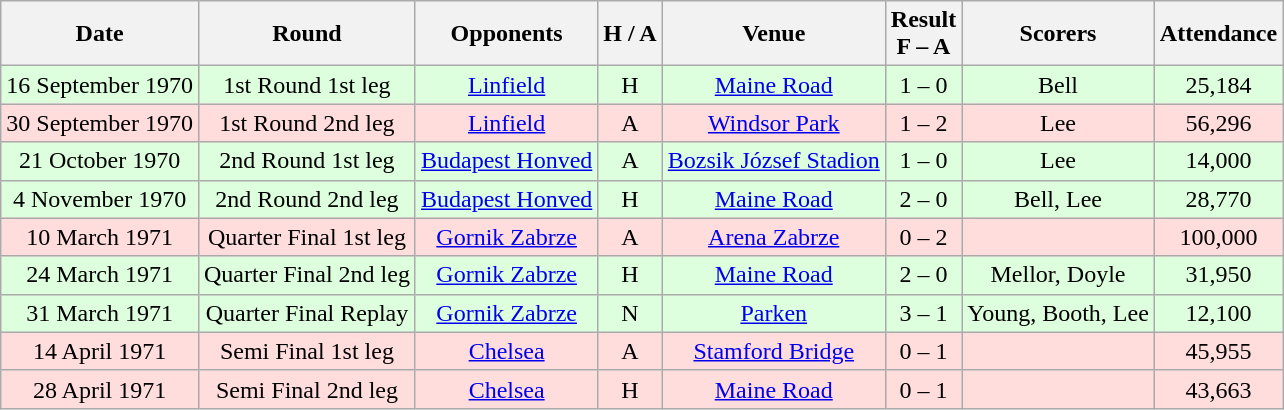<table class="wikitable" style="text-align:center">
<tr>
<th>Date</th>
<th>Round</th>
<th>Opponents</th>
<th>H / A</th>
<th>Venue</th>
<th>Result<br>F – A</th>
<th>Scorers</th>
<th>Attendance</th>
</tr>
<tr bgcolor="#ddffdd">
<td>16 September 1970</td>
<td>1st Round 1st leg</td>
<td><a href='#'>Linfield</a></td>
<td>H</td>
<td><a href='#'>Maine Road</a></td>
<td>1 – 0</td>
<td>Bell</td>
<td>25,184</td>
</tr>
<tr bgcolor="#ffdddd">
<td>30 September 1970</td>
<td>1st Round 2nd leg</td>
<td><a href='#'>Linfield</a></td>
<td>A</td>
<td><a href='#'>Windsor Park</a></td>
<td>1 – 2</td>
<td>Lee</td>
<td>56,296</td>
</tr>
<tr bgcolor="#ddffdd">
<td>21 October 1970</td>
<td>2nd Round 1st leg</td>
<td><a href='#'>Budapest Honved</a></td>
<td>A</td>
<td><a href='#'>Bozsik József Stadion</a></td>
<td>1 – 0</td>
<td>Lee</td>
<td>14,000</td>
</tr>
<tr bgcolor="#ddffdd">
<td>4 November 1970</td>
<td>2nd Round 2nd leg</td>
<td><a href='#'>Budapest Honved</a></td>
<td>H</td>
<td><a href='#'>Maine Road</a></td>
<td>2 – 0</td>
<td>Bell, Lee</td>
<td>28,770</td>
</tr>
<tr bgcolor="#ffdddd">
<td>10 March 1971</td>
<td>Quarter Final 1st leg</td>
<td><a href='#'>Gornik Zabrze</a></td>
<td>A</td>
<td><a href='#'>Arena Zabrze</a></td>
<td>0 – 2</td>
<td></td>
<td>100,000</td>
</tr>
<tr bgcolor="#ddffdd">
<td>24 March 1971</td>
<td>Quarter Final 2nd leg</td>
<td><a href='#'>Gornik Zabrze</a></td>
<td>H</td>
<td><a href='#'>Maine Road</a></td>
<td>2 – 0</td>
<td>Mellor, Doyle</td>
<td>31,950</td>
</tr>
<tr bgcolor="#ddffdd">
<td>31 March 1971</td>
<td>Quarter Final Replay</td>
<td><a href='#'>Gornik Zabrze</a></td>
<td>N</td>
<td><a href='#'>Parken</a></td>
<td>3 – 1</td>
<td>Young, Booth, Lee</td>
<td>12,100</td>
</tr>
<tr bgcolor="#ffdddd">
<td>14 April 1971</td>
<td>Semi Final 1st leg</td>
<td><a href='#'>Chelsea</a></td>
<td>A</td>
<td><a href='#'>Stamford Bridge</a></td>
<td>0 – 1</td>
<td></td>
<td>45,955</td>
</tr>
<tr bgcolor="#ffdddd">
<td>28 April 1971</td>
<td>Semi Final 2nd leg</td>
<td><a href='#'>Chelsea</a></td>
<td>H</td>
<td><a href='#'>Maine Road</a></td>
<td>0 – 1</td>
<td></td>
<td>43,663</td>
</tr>
</table>
